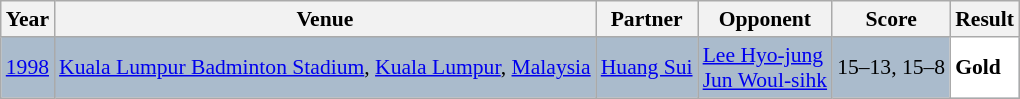<table class="sortable wikitable" style="font-size: 90%;">
<tr>
<th>Year</th>
<th>Venue</th>
<th>Partner</th>
<th>Opponent</th>
<th>Score</th>
<th>Result</th>
</tr>
<tr style="background:#AABBCC">
<td align="center"><a href='#'>1998</a></td>
<td align="left"><a href='#'>Kuala Lumpur Badminton Stadium</a>, <a href='#'>Kuala Lumpur</a>, <a href='#'>Malaysia</a></td>
<td align="left"> <a href='#'>Huang Sui</a></td>
<td align="left"> <a href='#'>Lee Hyo-jung</a> <br>  <a href='#'>Jun Woul-sihk</a></td>
<td align="left">15–13, 15–8</td>
<td style="text-align:left; background:white"> <strong>Gold</strong></td>
</tr>
</table>
